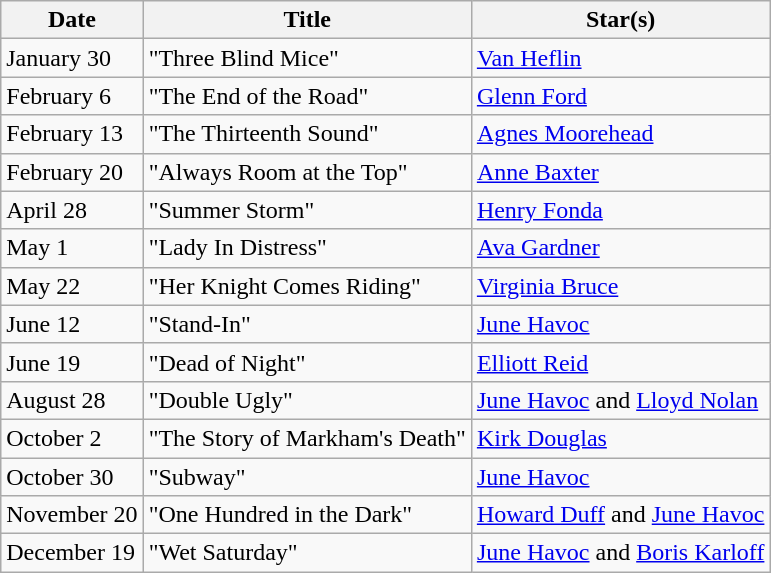<table class="wikitable">
<tr>
<th>Date</th>
<th>Title</th>
<th>Star(s)</th>
</tr>
<tr>
<td>January 30</td>
<td>"Three Blind Mice"</td>
<td><a href='#'>Van Heflin</a></td>
</tr>
<tr>
<td>February 6</td>
<td>"The End of the Road"</td>
<td><a href='#'>Glenn Ford</a></td>
</tr>
<tr>
<td>February 13</td>
<td>"The Thirteenth Sound"</td>
<td><a href='#'>Agnes Moorehead</a></td>
</tr>
<tr>
<td>February 20</td>
<td>"Always Room at the Top"</td>
<td><a href='#'>Anne Baxter</a></td>
</tr>
<tr>
<td>April 28</td>
<td>"Summer Storm"</td>
<td><a href='#'>Henry Fonda</a></td>
</tr>
<tr>
<td>May 1</td>
<td>"Lady In Distress"</td>
<td><a href='#'>Ava Gardner</a></td>
</tr>
<tr>
<td>May 22</td>
<td>"Her Knight Comes Riding"</td>
<td><a href='#'>Virginia Bruce</a></td>
</tr>
<tr>
<td>June 12</td>
<td>"Stand-In"</td>
<td><a href='#'>June Havoc</a></td>
</tr>
<tr>
<td>June 19</td>
<td>"Dead of Night"</td>
<td><a href='#'>Elliott Reid</a></td>
</tr>
<tr>
<td>August 28</td>
<td>"Double Ugly"</td>
<td><a href='#'>June Havoc</a> and <a href='#'>Lloyd Nolan</a></td>
</tr>
<tr>
<td>October 2</td>
<td>"The Story of Markham's Death"</td>
<td><a href='#'>Kirk Douglas</a></td>
</tr>
<tr>
<td>October 30</td>
<td>"Subway"</td>
<td><a href='#'>June Havoc</a></td>
</tr>
<tr>
<td>November 20</td>
<td>"One Hundred in the Dark"</td>
<td><a href='#'>Howard Duff</a> and <a href='#'>June Havoc</a></td>
</tr>
<tr>
<td>December 19</td>
<td>"Wet Saturday"</td>
<td><a href='#'>June Havoc</a> and <a href='#'>Boris Karloff</a></td>
</tr>
</table>
